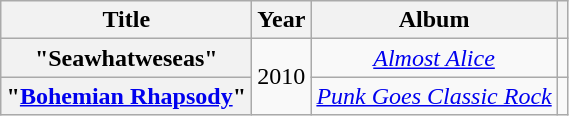<table class="wikitable plainrowheaders" style="text-align:center;">
<tr>
<th scope="col" style="width:10em;">Title</th>
<th scope="col">Year</th>
<th scope="col">Album</th>
<th scope="col"></th>
</tr>
<tr>
<th scope="row">"Seawhatweseas"</th>
<td rowspan="2">2010</td>
<td><em><a href='#'>Almost Alice</a></em></td>
<td></td>
</tr>
<tr>
<th scope="row">"<a href='#'>Bohemian Rhapsody</a>"</th>
<td><em><a href='#'>Punk Goes Classic Rock</a></em></td>
<td></td>
</tr>
</table>
